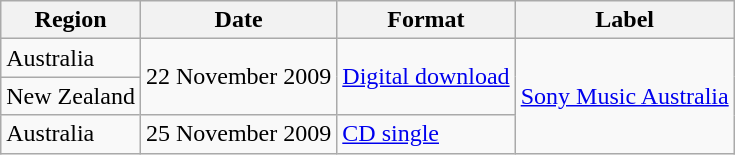<table class="wikitable">
<tr>
<th>Region</th>
<th>Date</th>
<th>Format</th>
<th>Label</th>
</tr>
<tr>
<td>Australia</td>
<td rowspan=2>22 November 2009</td>
<td rowspan=2><a href='#'>Digital download</a></td>
<td rowspan="3"><a href='#'>Sony Music Australia</a></td>
</tr>
<tr>
<td>New Zealand</td>
</tr>
<tr>
<td>Australia</td>
<td>25 November 2009</td>
<td><a href='#'>CD single</a></td>
</tr>
</table>
